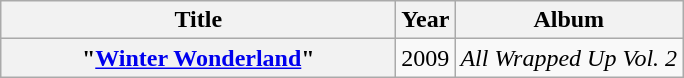<table class="wikitable plainrowheaders" style="text-align:center;">
<tr>
<th scope="col" style="width:16em;">Title</th>
<th scope="col">Year</th>
<th scope="col">Album</th>
</tr>
<tr>
<th scope="row">"<a href='#'>Winter Wonderland</a>"</th>
<td>2009</td>
<td><em>All Wrapped Up Vol. 2</em></td>
</tr>
</table>
